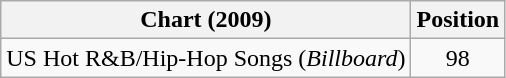<table class="wikitable">
<tr>
<th>Chart (2009)</th>
<th>Position</th>
</tr>
<tr>
<td>US Hot R&B/Hip-Hop Songs (<em>Billboard</em>)</td>
<td align="center">98</td>
</tr>
</table>
